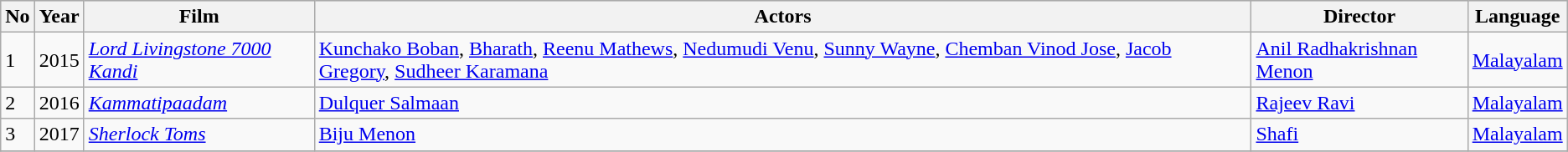<table class="wikitable sortable">
<tr style="background:#ccc;">
<th>No</th>
<th>Year</th>
<th>Film</th>
<th>Actors</th>
<th>Director</th>
<th>Language</th>
</tr>
<tr>
<td>1</td>
<td>2015</td>
<td><em><a href='#'>Lord Livingstone 7000 Kandi</a></em></td>
<td><a href='#'>Kunchako Boban</a>, <a href='#'>Bharath</a>, <a href='#'>Reenu Mathews</a>, <a href='#'>Nedumudi Venu</a>, <a href='#'>Sunny Wayne</a>, <a href='#'>Chemban Vinod Jose</a>, <a href='#'>Jacob Gregory</a>, <a href='#'>Sudheer Karamana</a></td>
<td><a href='#'>Anil Radhakrishnan Menon</a></td>
<td><a href='#'>Malayalam</a></td>
</tr>
<tr>
<td>2</td>
<td>2016</td>
<td><em><a href='#'>Kammatipaadam</a></em></td>
<td><a href='#'>Dulquer Salmaan</a></td>
<td><a href='#'>Rajeev Ravi</a></td>
<td><a href='#'>Malayalam</a></td>
</tr>
<tr>
<td>3</td>
<td>2017</td>
<td><em><a href='#'>Sherlock Toms</a></em></td>
<td><a href='#'>Biju Menon</a></td>
<td><a href='#'>Shafi</a></td>
<td><a href='#'>Malayalam</a></td>
</tr>
<tr>
</tr>
</table>
